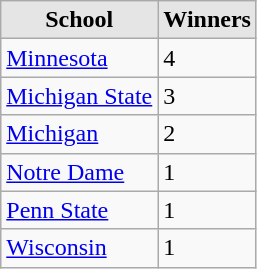<table class="wikitable">
<tr>
<th style="background:#e5e5e5;">School</th>
<th style="background:#e5e5e5;">Winners</th>
</tr>
<tr>
<td><a href='#'>Minnesota</a></td>
<td>4</td>
</tr>
<tr>
<td><a href='#'>Michigan State</a></td>
<td>3</td>
</tr>
<tr>
<td><a href='#'>Michigan</a></td>
<td>2</td>
</tr>
<tr>
<td><a href='#'>Notre Dame</a></td>
<td>1</td>
</tr>
<tr>
<td><a href='#'>Penn State</a></td>
<td>1</td>
</tr>
<tr>
<td><a href='#'>Wisconsin</a></td>
<td>1</td>
</tr>
</table>
